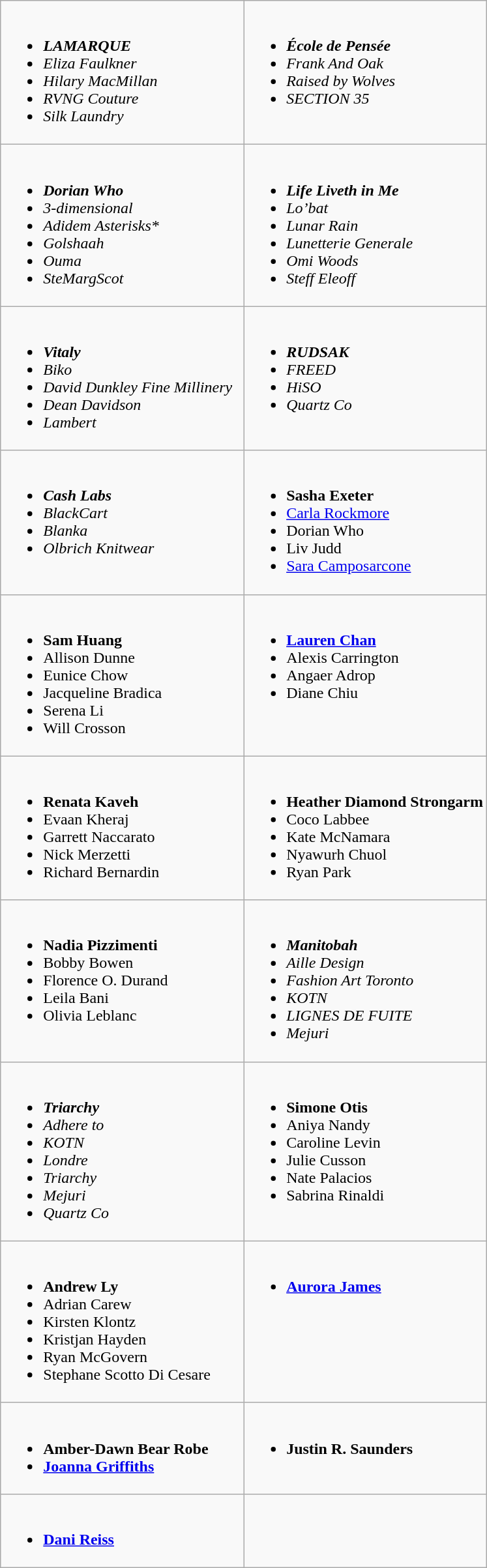<table class="wikitable">
<tr>
<td style="vertical-align:top;" width="50%"><br><ul><li><strong><em>LAMARQUE</em></strong></li><li><em>Eliza Faulkner</em></li><li><em>Hilary MacMillan</em></li><li><em>RVNG Couture</em></li><li><em>Silk Laundry</em></li></ul></td>
<td style="vertical-align:top;" width="50%"><br><ul><li><strong><em>École de Pensée</em></strong></li><li><em>Frank And Oak</em></li><li><em>Raised by Wolves</em></li><li><em>SECTION 35</em></li></ul></td>
</tr>
<tr>
<td style="vertical-align:top;" width="50%"><br><ul><li><strong><em>Dorian Who</em></strong></li><li><em>3-dimensional</em></li><li><em>Adidem Asterisks*</em></li><li><em>Golshaah</em></li><li><em>Ouma</em></li><li><em>SteMargScot</em></li></ul></td>
<td style="vertical-align:top;" width="50%"><br><ul><li><strong><em>Life Liveth in Me</em></strong></li><li><em>Lo’bat</em></li><li><em>Lunar Rain</em></li><li><em>Lunetterie Generale</em></li><li><em>Omi Woods</em></li><li><em>Steff Eleoff</em></li></ul></td>
</tr>
<tr>
<td style="vertical-align:top;" width="50%"><br><ul><li><strong><em>Vitaly</em></strong></li><li><em>Biko</em></li><li><em>David Dunkley Fine Millinery</em></li><li><em>Dean Davidson</em></li><li><em>Lambert</em></li></ul></td>
<td style="vertical-align:top;" width="50%"><br><ul><li><strong><em>RUDSAK</em></strong></li><li><em>FREED</em></li><li><em>HiSO</em></li><li><em>Quartz Co</em></li></ul></td>
</tr>
<tr>
<td style="vertical-align:top;" width="50%"><br><ul><li><strong><em>Cash Labs</em></strong></li><li><em>BlackCart</em></li><li><em>Blanka</em></li><li><em>Olbrich Knitwear</em></li></ul></td>
<td style="vertical-align:top;" width="50%"><br><ul><li><strong>Sasha Exeter</strong></li><li><a href='#'>Carla Rockmore</a></li><li>Dorian Who</li><li>Liv Judd</li><li><a href='#'>Sara Camposarcone</a></li></ul></td>
</tr>
<tr>
<td style="vertical-align:top;" width="50%"><br><ul><li><strong>Sam Huang</strong></li><li>Allison Dunne</li><li>Eunice Chow</li><li>Jacqueline Bradica</li><li>Serena Li</li><li>Will Crosson</li></ul></td>
<td style="vertical-align:top;" width="50%"><br><ul><li><strong><a href='#'>Lauren Chan</a></strong></li><li>Alexis Carrington</li><li>Angaer Adrop</li><li>Diane Chiu</li></ul></td>
</tr>
<tr>
<td style="vertical-align:top;" width="50%"><br><ul><li><strong>Renata Kaveh</strong></li><li>Evaan Kheraj</li><li>Garrett Naccarato</li><li>Nick Merzetti</li><li>Richard Bernardin</li></ul></td>
<td style="vertical-align:top;" width="50%"><br><ul><li><strong>Heather Diamond Strongarm</strong></li><li>Coco Labbee</li><li>Kate McNamara</li><li>Nyawurh Chuol</li><li>Ryan Park</li></ul></td>
</tr>
<tr>
<td style="vertical-align:top;" width="50%"><br><ul><li><strong>Nadia Pizzimenti</strong></li><li>Bobby Bowen</li><li>Florence O. Durand</li><li>Leila Bani</li><li>Olivia Leblanc</li></ul></td>
<td style="vertical-align:top;" width="50%"><br><ul><li><strong><em>Manitobah</em></strong></li><li><em>Aille Design</em></li><li><em>Fashion Art Toronto</em></li><li><em>KOTN</em></li><li><em>LIGNES DE FUITE</em></li><li><em>Mejuri</em></li></ul></td>
</tr>
<tr>
<td style="vertical-align:top;" width="50%"><br><ul><li><strong><em>Triarchy</em></strong></li><li><em>Adhere to</em></li><li><em>KOTN</em></li><li><em>Londre</em></li><li><em>Triarchy</em></li><li><em>Mejuri</em></li><li><em>Quartz Co</em></li></ul></td>
<td style="vertical-align:top;" width="50%"><br><ul><li><strong>Simone Otis</strong></li><li>Aniya Nandy</li><li>Caroline Levin</li><li>Julie Cusson</li><li>Nate Palacios</li><li>Sabrina Rinaldi</li></ul></td>
</tr>
<tr>
<td style="vertical-align:top;" width="50%"><br><ul><li><strong>Andrew Ly</strong></li><li>Adrian Carew</li><li>Kirsten Klontz</li><li>Kristjan Hayden</li><li>Ryan McGovern</li><li>Stephane Scotto Di Cesare</li></ul></td>
<td style="vertical-align:top;" width="50%"><br><ul><li><strong><a href='#'>Aurora James</a></strong></li></ul></td>
</tr>
<tr>
<td style="vertical-align:top;" width="50%"><br><ul><li><strong>Amber-Dawn Bear Robe</strong></li><li><strong><a href='#'>Joanna Griffiths</a></strong></li></ul></td>
<td style="vertical-align:top;" width="50%"><br><ul><li><strong>Justin R. Saunders</strong></li></ul></td>
</tr>
<tr>
<td style="vertical-align:top;" width="50%"><br><ul><li><strong><a href='#'>Dani Reiss</a></strong></li></ul></td>
</tr>
</table>
